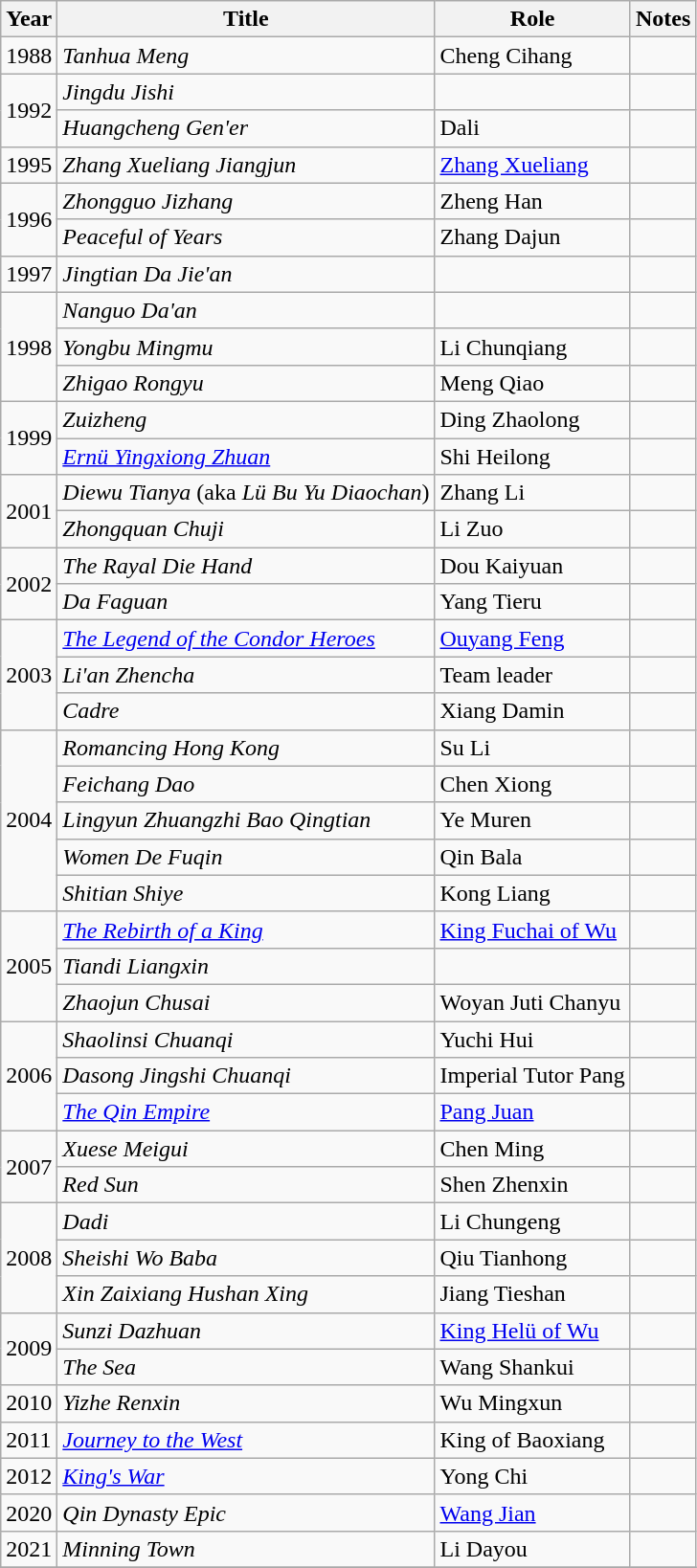<table class="wikitable">
<tr>
<th>Year</th>
<th>Title</th>
<th>Role</th>
<th>Notes</th>
</tr>
<tr>
<td>1988</td>
<td><em>Tanhua Meng</em></td>
<td>Cheng Cihang</td>
<td></td>
</tr>
<tr>
<td rowspan=2>1992</td>
<td><em>Jingdu Jishi</em></td>
<td></td>
<td></td>
</tr>
<tr>
<td><em>Huangcheng Gen'er</em></td>
<td>Dali</td>
<td></td>
</tr>
<tr>
<td>1995</td>
<td><em>Zhang Xueliang Jiangjun</em></td>
<td><a href='#'>Zhang Xueliang</a></td>
<td></td>
</tr>
<tr>
<td rowspan=2>1996</td>
<td><em>Zhongguo Jizhang</em></td>
<td>Zheng Han</td>
<td></td>
</tr>
<tr>
<td><em>Peaceful of Years</em></td>
<td>Zhang Dajun</td>
<td></td>
</tr>
<tr>
<td>1997</td>
<td><em>Jingtian Da Jie'an</em></td>
<td></td>
<td></td>
</tr>
<tr>
<td rowspan=3>1998</td>
<td><em>Nanguo Da'an</em></td>
<td></td>
<td></td>
</tr>
<tr>
<td><em>Yongbu Mingmu</em></td>
<td>Li Chunqiang</td>
<td></td>
</tr>
<tr>
<td><em>Zhigao Rongyu</em></td>
<td>Meng Qiao</td>
<td></td>
</tr>
<tr>
<td rowspan=2>1999</td>
<td><em>Zuizheng</em></td>
<td>Ding Zhaolong</td>
<td></td>
</tr>
<tr>
<td><em><a href='#'>Ernü Yingxiong Zhuan</a></em></td>
<td>Shi Heilong</td>
<td></td>
</tr>
<tr>
<td rowspan=2>2001</td>
<td><em>Diewu Tianya</em> (aka <em>Lü Bu Yu Diaochan</em>)</td>
<td>Zhang Li</td>
<td></td>
</tr>
<tr>
<td><em>Zhongquan Chuji</em></td>
<td>Li Zuo</td>
<td></td>
</tr>
<tr>
<td rowspan=2>2002</td>
<td><em>The Rayal Die Hand</em></td>
<td>Dou Kaiyuan</td>
<td></td>
</tr>
<tr>
<td><em>Da Faguan</em></td>
<td>Yang Tieru</td>
<td></td>
</tr>
<tr>
<td rowspan=3>2003</td>
<td><em><a href='#'>The Legend of the Condor Heroes</a></em></td>
<td><a href='#'>Ouyang Feng</a></td>
<td></td>
</tr>
<tr>
<td><em>Li'an Zhencha</em></td>
<td>Team leader</td>
<td></td>
</tr>
<tr>
<td><em>Cadre</em></td>
<td>Xiang Damin</td>
<td></td>
</tr>
<tr>
<td rowspan=5>2004</td>
<td><em>Romancing Hong Kong</em></td>
<td>Su Li</td>
<td></td>
</tr>
<tr>
<td><em>Feichang Dao</em></td>
<td>Chen Xiong</td>
<td></td>
</tr>
<tr>
<td><em>Lingyun Zhuangzhi Bao Qingtian</em></td>
<td>Ye Muren</td>
<td></td>
</tr>
<tr>
<td><em>Women De Fuqin</em></td>
<td>Qin Bala</td>
<td></td>
</tr>
<tr>
<td><em>Shitian Shiye</em></td>
<td>Kong Liang</td>
<td></td>
</tr>
<tr>
<td rowspan=3>2005</td>
<td><em><a href='#'>The Rebirth of a King</a></em></td>
<td><a href='#'>King Fuchai of Wu</a></td>
<td></td>
</tr>
<tr>
<td><em>Tiandi Liangxin</em></td>
<td></td>
<td></td>
</tr>
<tr>
<td><em>Zhaojun Chusai</em></td>
<td>Woyan Juti Chanyu</td>
<td></td>
</tr>
<tr>
<td rowspan=3>2006</td>
<td><em>Shaolinsi Chuanqi</em></td>
<td>Yuchi Hui</td>
<td></td>
</tr>
<tr>
<td><em>Dasong Jingshi Chuanqi</em></td>
<td>Imperial Tutor Pang</td>
<td></td>
</tr>
<tr>
<td><em><a href='#'>The Qin Empire</a></em></td>
<td><a href='#'>Pang Juan</a></td>
<td></td>
</tr>
<tr>
<td rowspan=2>2007</td>
<td><em>Xuese Meigui</em></td>
<td>Chen Ming</td>
<td></td>
</tr>
<tr>
<td><em>Red Sun</em></td>
<td>Shen Zhenxin</td>
<td></td>
</tr>
<tr>
<td rowspan=3>2008</td>
<td><em>Dadi</em></td>
<td>Li Chungeng</td>
<td></td>
</tr>
<tr>
<td><em>Sheishi Wo Baba</em></td>
<td>Qiu Tianhong</td>
<td></td>
</tr>
<tr>
<td><em>Xin Zaixiang Hushan Xing</em></td>
<td>Jiang Tieshan</td>
<td></td>
</tr>
<tr>
<td rowspan=2>2009</td>
<td><em>Sunzi Dazhuan</em></td>
<td><a href='#'>King Helü of Wu</a></td>
<td></td>
</tr>
<tr>
<td><em>The Sea</em></td>
<td>Wang Shankui</td>
<td></td>
</tr>
<tr>
<td>2010</td>
<td><em>Yizhe Renxin</em></td>
<td>Wu Mingxun</td>
<td></td>
</tr>
<tr>
<td>2011</td>
<td><em><a href='#'>Journey to the West</a></em></td>
<td>King of Baoxiang</td>
<td></td>
</tr>
<tr>
<td>2012</td>
<td><em><a href='#'>King's War</a></em></td>
<td>Yong Chi</td>
<td></td>
</tr>
<tr>
<td>2020</td>
<td><em>Qin Dynasty Epic</em></td>
<td><a href='#'>Wang Jian</a></td>
<td></td>
</tr>
<tr>
<td>2021</td>
<td><em>Minning Town</em></td>
<td>Li Dayou</td>
<td></td>
</tr>
<tr>
</tr>
</table>
